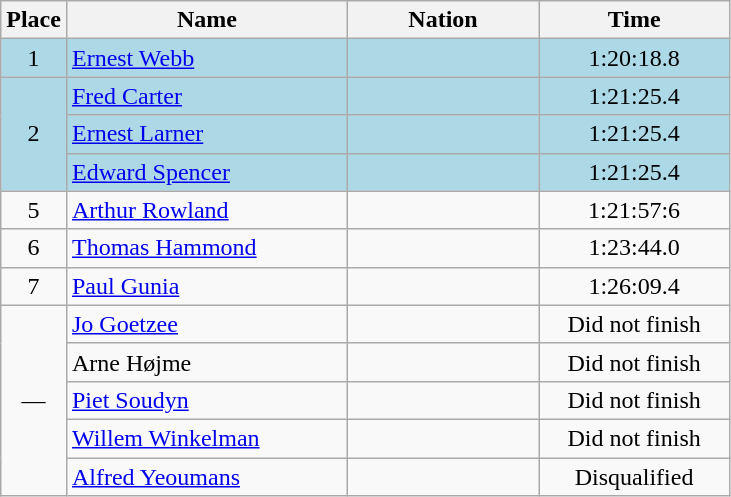<table class=wikitable>
<tr>
<th width=20>Place</th>
<th width=180>Name</th>
<th width=120>Nation</th>
<th width=120>Time</th>
</tr>
<tr bgcolor=lightblue>
<td align=center>1</td>
<td><a href='#'>Ernest Webb</a></td>
<td></td>
<td align=center>1:20:18.8</td>
</tr>
<tr bgcolor=lightblue>
<td align=center rowspan=3>2</td>
<td><a href='#'>Fred Carter</a></td>
<td></td>
<td align=center>1:21:25.4</td>
</tr>
<tr bgcolor=lightblue>
<td><a href='#'>Ernest Larner</a></td>
<td></td>
<td align=center>1:21:25.4</td>
</tr>
<tr bgcolor=lightblue>
<td><a href='#'>Edward Spencer</a></td>
<td></td>
<td align=center>1:21:25.4</td>
</tr>
<tr>
<td align=center>5</td>
<td><a href='#'>Arthur Rowland</a></td>
<td></td>
<td align=center>1:21:57:6</td>
</tr>
<tr>
<td align=center>6</td>
<td><a href='#'>Thomas Hammond</a></td>
<td></td>
<td align=center>1:23:44.0</td>
</tr>
<tr>
<td align=center>7</td>
<td><a href='#'>Paul Gunia</a></td>
<td></td>
<td align=center>1:26:09.4</td>
</tr>
<tr>
<td align=center rowspan=5>—</td>
<td><a href='#'>Jo Goetzee</a></td>
<td></td>
<td align=center>Did not finish</td>
</tr>
<tr>
<td>Arne Højme</td>
<td></td>
<td align=center>Did not finish</td>
</tr>
<tr>
<td><a href='#'>Piet Soudyn</a></td>
<td></td>
<td align=center>Did not finish</td>
</tr>
<tr>
<td><a href='#'>Willem Winkelman</a></td>
<td></td>
<td align=center>Did not finish</td>
</tr>
<tr>
<td><a href='#'>Alfred Yeoumans</a></td>
<td></td>
<td align=center>Disqualified</td>
</tr>
</table>
